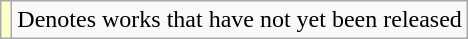<table class="wikitable">
<tr>
<td style="background:#FFFFCC;"></td>
<td>Denotes works that have not yet been released</td>
</tr>
</table>
